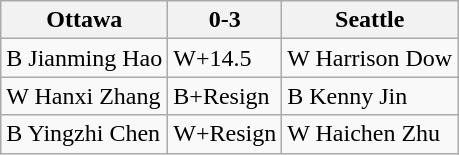<table class="wikitable">
<tr>
<th>Ottawa</th>
<th>0-3</th>
<th>Seattle</th>
</tr>
<tr>
<td>B Jianming Hao</td>
<td>W+14.5</td>
<td>W Harrison Dow</td>
</tr>
<tr>
<td>W Hanxi Zhang</td>
<td>B+Resign</td>
<td>B Kenny Jin</td>
</tr>
<tr>
<td>B Yingzhi Chen</td>
<td>W+Resign</td>
<td>W Haichen Zhu</td>
</tr>
</table>
